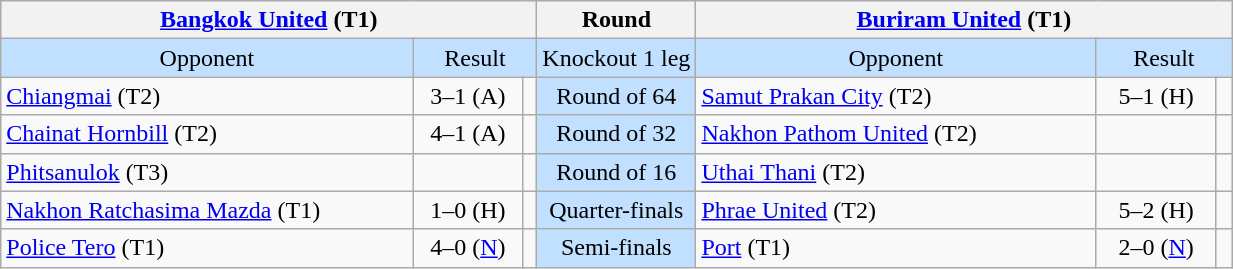<table class="wikitable" style="text-align:center">
<tr>
<th colspan=4 width="350"><a href='#'>Bangkok United</a> (T1)</th>
<th>Round</th>
<th colspan=4 width="350"><a href='#'>Buriram United</a> (T1)</th>
</tr>
<tr style="background:#C1E0FF">
<td>Opponent</td>
<td colspan=3>Result</td>
<td>Knockout 1 leg</td>
<td>Opponent</td>
<td colspan=3>Result</td>
</tr>
<tr>
<td align=left><a href='#'>Chiangmai</a> (T2)</td>
<td colspan=2>3–1 (A)</td>
<td><small></small></td>
<td style="background:#C1E0FF">Round of 64</td>
<td align=left><a href='#'>Samut Prakan City</a> (T2)</td>
<td colspan=2>5–1 (H)</td>
<td><small></small></td>
</tr>
<tr>
<td align=left><a href='#'>Chainat Hornbill</a> (T2)</td>
<td colspan=2>4–1 (A)</td>
<td></td>
<td style="background:#C1E0FF">Round of 32</td>
<td align=left><a href='#'>Nakhon Pathom United</a> (T2)</td>
<td colspan=2></td>
<td><small></small></td>
</tr>
<tr>
<td align=left><a href='#'>Phitsanulok</a> (T3)</td>
<td colspan=2></td>
<td><small></small></td>
<td style="background:#C1E0FF">Round of 16</td>
<td align=left><a href='#'>Uthai Thani</a> (T2)</td>
<td colspan=2></td>
<td><small></small></td>
</tr>
<tr>
<td align=left><a href='#'>Nakhon Ratchasima Mazda</a> (T1)</td>
<td colspan=2>1–0 (H)</td>
<td><small></small></td>
<td style="background:#C1E0FF">Quarter-finals</td>
<td align=left><a href='#'>Phrae United</a> (T2)</td>
<td colspan=2>5–2 (H)</td>
<td><small></small></td>
</tr>
<tr>
<td align=left><a href='#'>Police Tero</a> (T1)</td>
<td colspan=2>4–0 (<a href='#'>N</a>)</td>
<td><small></small></td>
<td style="background:#C1E0FF">Semi-finals</td>
<td align=left><a href='#'>Port</a> (T1)</td>
<td colspan=2>2–0 (<a href='#'>N</a>)</td>
<td><small></small></td>
</tr>
</table>
